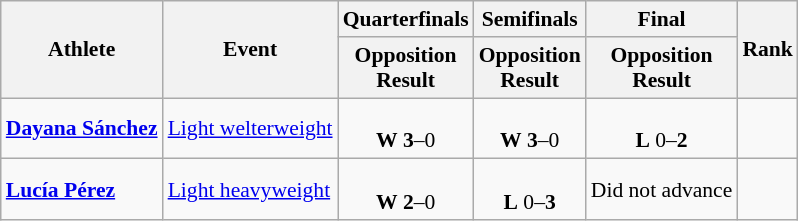<table class="wikitable" border="1" style="font-size:90%">
<tr>
<th rowspan=2>Athlete</th>
<th rowspan=2>Event</th>
<th>Quarterfinals</th>
<th>Semifinals</th>
<th>Final</th>
<th rowspan=2>Rank</th>
</tr>
<tr>
<th>Opposition<br>Result</th>
<th>Opposition<br>Result</th>
<th>Opposition<br>Result</th>
</tr>
<tr>
<td><strong><a href='#'>Dayana Sánchez</a></strong></td>
<td><a href='#'>Light welterweight</a></td>
<td align=center><br><strong>W</strong> <strong>3</strong>–0</td>
<td align=center><br><strong>W</strong> <strong>3</strong>–0</td>
<td align=center><br><strong>L</strong> 0–<strong>2</strong></td>
<td align=center></td>
</tr>
<tr>
<td><strong><a href='#'>Lucía Pérez</a></strong></td>
<td><a href='#'>Light heavyweight</a></td>
<td align=center><br><strong>W</strong> <strong>2</strong>–0</td>
<td align=center><br><strong>L</strong> 0–<strong>3</strong></td>
<td align=center>Did not advance</td>
<td align=center></td>
</tr>
</table>
